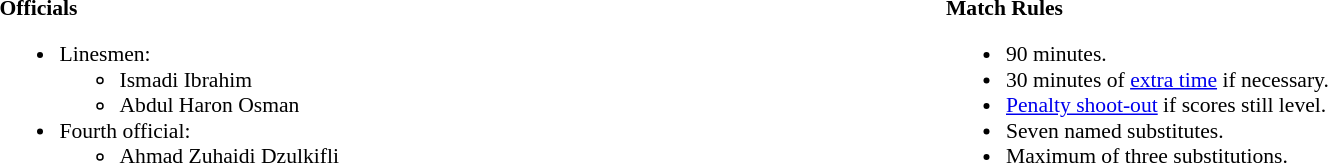<table width=100% style="font-size: 90%">
<tr>
<td width=50% valign=top><br><strong>Officials</strong><ul><li>Linesmen:<ul><li>Ismadi Ibrahim</li><li>Abdul Haron Osman</li></ul></li><li>Fourth official:<ul><li>Ahmad Zuhaidi Dzulkifli</li></ul></li></ul></td>
<td width=50% valign=top><br><strong>Match Rules</strong><ul><li>90 minutes.</li><li>30 minutes of <a href='#'>extra time</a> if necessary.</li><li><a href='#'>Penalty shoot-out</a> if scores still level.</li><li>Seven named substitutes.</li><li>Maximum of three substitutions.</li></ul></td>
</tr>
</table>
